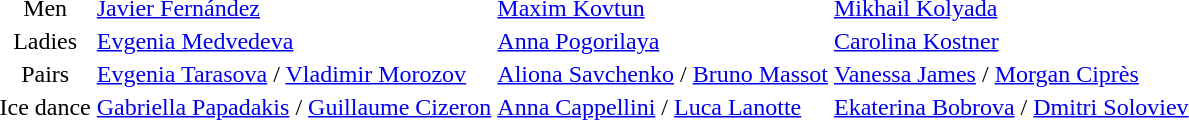<table>
<tr>
<td style="text-align: center;">Men</td>
<td> <a href='#'>Javier Fernández</a></td>
<td> <a href='#'>Maxim Kovtun</a></td>
<td> <a href='#'>Mikhail Kolyada</a></td>
</tr>
<tr>
<td style="text-align: center;">Ladies</td>
<td> <a href='#'>Evgenia Medvedeva</a></td>
<td> <a href='#'>Anna Pogorilaya</a></td>
<td> <a href='#'>Carolina Kostner</a></td>
</tr>
<tr>
<td style="text-align: center;">Pairs</td>
<td> <a href='#'>Evgenia Tarasova</a> / <a href='#'>Vladimir Morozov</a></td>
<td> <a href='#'>Aliona Savchenko</a> / <a href='#'>Bruno Massot</a></td>
<td> <a href='#'>Vanessa James</a> / <a href='#'>Morgan Ciprès</a></td>
</tr>
<tr>
<td style="text-align: center;">Ice dance</td>
<td> <a href='#'>Gabriella Papadakis</a> / <a href='#'>Guillaume Cizeron</a></td>
<td> <a href='#'>Anna Cappellini</a> / <a href='#'>Luca Lanotte</a></td>
<td> <a href='#'>Ekaterina Bobrova</a> / <a href='#'>Dmitri Soloviev</a></td>
</tr>
</table>
